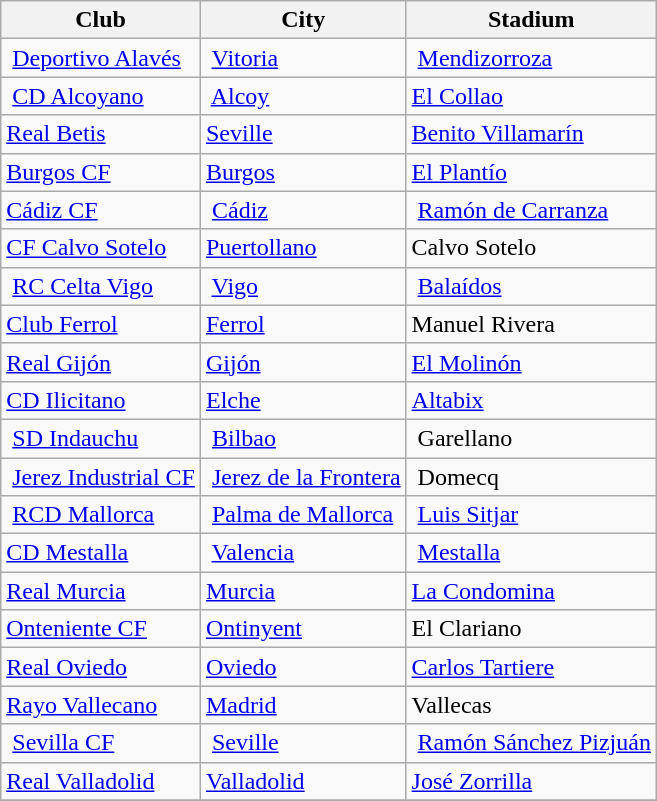<table class="wikitable sortable" style="text-align: left;">
<tr>
<th>Club</th>
<th>City</th>
<th>Stadium</th>
</tr>
<tr>
<td> <a href='#'>Deportivo Alavés</a></td>
<td> <a href='#'>Vitoria</a></td>
<td> <a href='#'>Mendizorroza</a></td>
</tr>
<tr>
<td> <a href='#'>CD Alcoyano</a></td>
<td> <a href='#'>Alcoy</a></td>
<td><a href='#'>El Collao</a></td>
</tr>
<tr>
<td><a href='#'>Real Betis</a></td>
<td><a href='#'>Seville</a></td>
<td><a href='#'>Benito Villamarín</a></td>
</tr>
<tr>
<td><a href='#'>Burgos CF</a></td>
<td><a href='#'>Burgos</a></td>
<td><a href='#'>El Plantío</a></td>
</tr>
<tr>
<td><a href='#'>Cádiz CF</a></td>
<td> <a href='#'>Cádiz</a></td>
<td> <a href='#'>Ramón de Carranza</a></td>
</tr>
<tr>
<td><a href='#'>CF Calvo Sotelo</a></td>
<td><a href='#'>Puertollano</a></td>
<td>Calvo Sotelo</td>
</tr>
<tr>
<td> <a href='#'>RC Celta Vigo</a></td>
<td> <a href='#'>Vigo</a></td>
<td> <a href='#'>Balaídos</a></td>
</tr>
<tr>
<td><a href='#'>Club Ferrol</a></td>
<td><a href='#'>Ferrol</a></td>
<td>Manuel Rivera</td>
</tr>
<tr>
<td><a href='#'>Real Gijón</a></td>
<td><a href='#'>Gijón</a></td>
<td><a href='#'>El Molinón</a></td>
</tr>
<tr>
<td><a href='#'>CD Ilicitano</a></td>
<td><a href='#'>Elche</a></td>
<td><a href='#'>Altabix</a></td>
</tr>
<tr>
<td> <a href='#'>SD Indauchu</a></td>
<td> <a href='#'>Bilbao</a></td>
<td> Garellano</td>
</tr>
<tr>
<td> <a href='#'>Jerez Industrial CF</a></td>
<td> <a href='#'>Jerez de la Frontera</a></td>
<td> Domecq</td>
</tr>
<tr>
<td> <a href='#'>RCD Mallorca</a></td>
<td> <a href='#'>Palma de Mallorca</a></td>
<td> <a href='#'>Luis Sitjar</a></td>
</tr>
<tr>
<td><a href='#'>CD Mestalla</a></td>
<td> <a href='#'>Valencia</a></td>
<td> <a href='#'>Mestalla</a></td>
</tr>
<tr>
<td><a href='#'>Real Murcia</a></td>
<td><a href='#'>Murcia</a></td>
<td><a href='#'>La Condomina</a></td>
</tr>
<tr>
<td><a href='#'>Onteniente CF</a></td>
<td><a href='#'>Ontinyent</a></td>
<td>El Clariano</td>
</tr>
<tr>
<td><a href='#'>Real Oviedo</a></td>
<td><a href='#'>Oviedo</a></td>
<td><a href='#'>Carlos Tartiere</a></td>
</tr>
<tr>
<td><a href='#'>Rayo Vallecano</a></td>
<td><a href='#'>Madrid</a></td>
<td>Vallecas</td>
</tr>
<tr>
<td> <a href='#'>Sevilla CF</a></td>
<td> <a href='#'>Seville</a></td>
<td> <a href='#'>Ramón Sánchez Pizjuán</a></td>
</tr>
<tr>
<td><a href='#'>Real Valladolid</a></td>
<td><a href='#'>Valladolid</a></td>
<td><a href='#'>José Zorrilla</a></td>
</tr>
<tr>
</tr>
</table>
